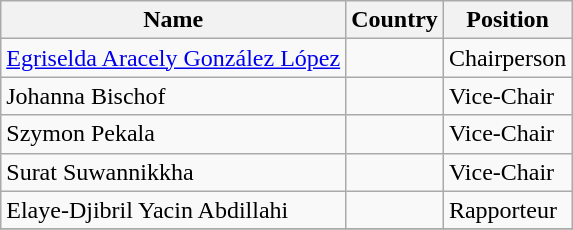<table class="wikitable">
<tr>
<th>Name</th>
<th>Country</th>
<th>Position</th>
</tr>
<tr>
<td><a href='#'>Egriselda Aracely González López</a></td>
<td></td>
<td>Chairperson</td>
</tr>
<tr>
<td>Johanna Bischof</td>
<td></td>
<td>Vice-Chair</td>
</tr>
<tr>
<td>Szymon Pekala</td>
<td></td>
<td>Vice-Chair</td>
</tr>
<tr>
<td>Surat Suwannikkha</td>
<td></td>
<td>Vice-Chair</td>
</tr>
<tr>
<td>Elaye-Djibril Yacin Abdillahi</td>
<td></td>
<td>Rapporteur</td>
</tr>
<tr>
</tr>
</table>
